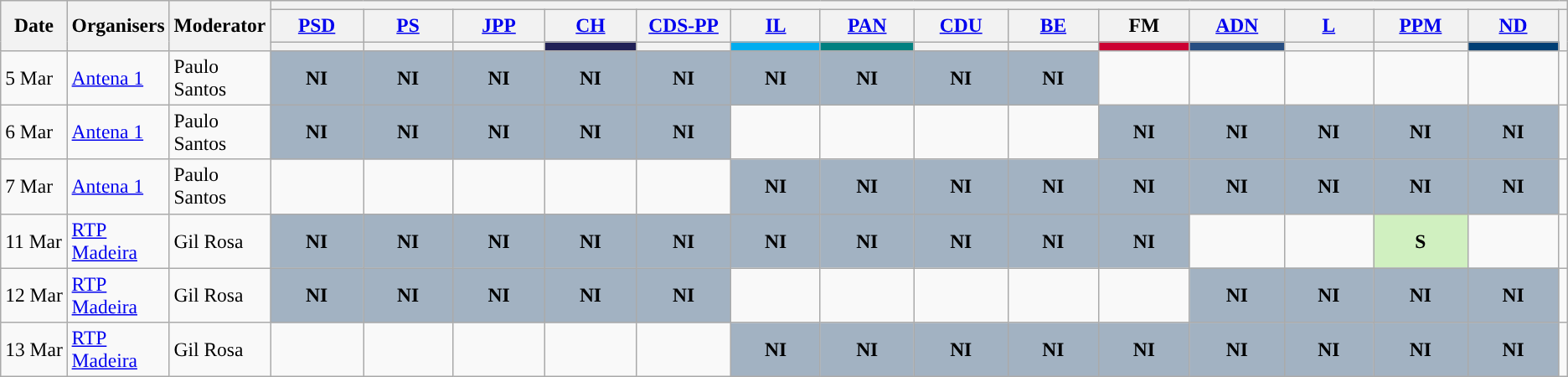<table class="wikitable" style="font-size:98%; text-align:center;">
<tr>
<th rowspan="3">Date</th>
<th rowspan="3">Organisers</th>
<th rowspan="3">Moderator</th>
<th colspan="15">          </th>
</tr>
<tr>
<th scope="col" style="width:5em;"><a href='#'>PSD</a></th>
<th scope="col" style="width:5em;"><a href='#'>PS</a></th>
<th scope="col" style="width:5em;"><a href='#'>JPP</a></th>
<th scope="col" style="width:5em;"><a href='#'>CH</a></th>
<th scope="col" style="width:5em;"><a href='#'>CDS-PP</a></th>
<th scope="col" style="width:5em;"><a href='#'>IL</a></th>
<th scope="col" style="width:5em;"><a href='#'>PAN</a></th>
<th scope="col" style="width:5em;"><a href='#'>CDU</a></th>
<th scope="col" style="width:5em;"><a href='#'>BE</a></th>
<th scope="col" style="width:5em;">FM</th>
<th scope="col" style="width:5em;"><a href='#'>ADN</a></th>
<th scope="col" style="width:5em;"><a href='#'>L</a></th>
<th scope="col" style="width:5em;"><a href='#'>PPM</a></th>
<th scope="col" style="width:5em;"><a href='#'>ND</a></th>
<th rowspan="2"></th>
</tr>
<tr>
<th style="color:inherit;background:"></th>
<th style="color:inherit;background:"></th>
<th style="color:inherit;background:"></th>
<th style="color:inherit;background:#202056;"></th>
<th style="color:inherit;background:"></th>
<th style="color:inherit;background:#00ADEF;"></th>
<th style="color:inherit;background:teal;"></th>
<th style="color:inherit;background:"></th>
<th style="color:inherit;background:"></th>
<th style="color:inherit;background:#CC0033;"></th>
<th style="color:inherit;background:#274E82;"></th>
<th style="color:inherit;background:"></th>
<th style="color:inherit;background:"></th>
<th style="color:inherit;background:#003F75;"></th>
</tr>
<tr>
<td style="white-space:nowrap; text-align:left;">5 Mar</td>
<td style="white-space:nowrap; text-align:left;"><a href='#'>Antena 1</a></td>
<td style="white-space:nowrap; text-align:left;">Paulo<br>Santos</td>
<td style="background:#A2B2C2;"><strong>NI</strong></td>
<td style="background:#A2B2C2;"><strong>NI</strong></td>
<td style="background:#A2B2C2;"><strong>NI</strong></td>
<td style="background:#A2B2C2;"><strong>NI</strong></td>
<td style="background:#A2B2C2;"><strong>NI</strong></td>
<td style="background:#A2B2C2;"><strong>NI</strong></td>
<td style="background:#A2B2C2;"><strong>NI</strong></td>
<td style="background:#A2B2C2;"><strong>NI</strong></td>
<td style="background:#A2B2C2;"><strong>NI</strong></td>
<td></td>
<td></td>
<td></td>
<td></td>
<td></td>
<td></td>
</tr>
<tr>
<td style="white-space:nowrap; text-align:left;">6 Mar</td>
<td style="white-space:nowrap; text-align:left;"><a href='#'>Antena 1</a></td>
<td style="white-space:nowrap; text-align:left;">Paulo<br>Santos</td>
<td style="background:#A2B2C2;"><strong>NI</strong></td>
<td style="background:#A2B2C2;"><strong>NI</strong></td>
<td style="background:#A2B2C2;"><strong>NI</strong></td>
<td style="background:#A2B2C2;"><strong>NI</strong></td>
<td style="background:#A2B2C2;"><strong>NI</strong></td>
<td></td>
<td></td>
<td></td>
<td></td>
<td style="background:#A2B2C2;"><strong>NI</strong></td>
<td style="background:#A2B2C2;"><strong>NI</strong></td>
<td style="background:#A2B2C2;"><strong>NI</strong></td>
<td style="background:#A2B2C2;"><strong>NI</strong></td>
<td style="background:#A2B2C2;"><strong>NI</strong></td>
<td></td>
</tr>
<tr>
<td style="white-space:nowrap; text-align:left;">7 Mar</td>
<td style="white-space:nowrap; text-align:left;"><a href='#'>Antena 1</a></td>
<td style="white-space:nowrap; text-align:left;">Paulo<br>Santos</td>
<td></td>
<td></td>
<td></td>
<td></td>
<td></td>
<td style="background:#A2B2C2;"><strong>NI</strong></td>
<td style="background:#A2B2C2;"><strong>NI</strong></td>
<td style="background:#A2B2C2;"><strong>NI</strong></td>
<td style="background:#A2B2C2;"><strong>NI</strong></td>
<td style="background:#A2B2C2;"><strong>NI</strong></td>
<td style="background:#A2B2C2;"><strong>NI</strong></td>
<td style="background:#A2B2C2;"><strong>NI</strong></td>
<td style="background:#A2B2C2;"><strong>NI</strong></td>
<td style="background:#A2B2C2;"><strong>NI</strong></td>
<td></td>
</tr>
<tr>
<td style="white-space:nowrap; text-align:left;">11 Mar</td>
<td style="white-space:nowrap; text-align:left;"><a href='#'>RTP<br>Madeira</a></td>
<td style="white-space:nowrap; text-align:left;">Gil Rosa</td>
<td style="background:#A2B2C2;"><strong>NI</strong></td>
<td style="background:#A2B2C2;"><strong>NI</strong></td>
<td style="background:#A2B2C2;"><strong>NI</strong></td>
<td style="background:#A2B2C2;"><strong>NI</strong></td>
<td style="background:#A2B2C2;"><strong>NI</strong></td>
<td style="background:#A2B2C2;"><strong>NI</strong></td>
<td style="background:#A2B2C2;"><strong>NI</strong></td>
<td style="background:#A2B2C2;"><strong>NI</strong></td>
<td style="background:#A2B2C2;"><strong>NI</strong></td>
<td style="background:#A2B2C2;"><strong>NI</strong></td>
<td></td>
<td></td>
<td style="background:#D0F0C0;"><strong>S</strong><br></td>
<td></td>
<td></td>
</tr>
<tr>
<td style="white-space:nowrap; text-align:left;">12 Mar</td>
<td style="white-space:nowrap; text-align:left;"><a href='#'>RTP<br>Madeira</a></td>
<td style="white-space:nowrap; text-align:left;">Gil Rosa</td>
<td style="background:#A2B2C2;"><strong>NI</strong></td>
<td style="background:#A2B2C2;"><strong>NI</strong></td>
<td style="background:#A2B2C2;"><strong>NI</strong></td>
<td style="background:#A2B2C2;"><strong>NI</strong></td>
<td style="background:#A2B2C2;"><strong>NI</strong></td>
<td></td>
<td></td>
<td></td>
<td></td>
<td></td>
<td style="background:#A2B2C2;"><strong>NI</strong></td>
<td style="background:#A2B2C2;"><strong>NI</strong></td>
<td style="background:#A2B2C2;"><strong>NI</strong></td>
<td style="background:#A2B2C2;"><strong>NI</strong></td>
<td></td>
</tr>
<tr>
<td style="white-space:nowrap; text-align:left;">13 Mar</td>
<td style="white-space:nowrap; text-align:left;"><a href='#'>RTP<br>Madeira</a></td>
<td style="white-space:nowrap; text-align:left;">Gil Rosa</td>
<td></td>
<td></td>
<td></td>
<td></td>
<td></td>
<td style="background:#A2B2C2;"><strong>NI</strong></td>
<td style="background:#A2B2C2;"><strong>NI</strong></td>
<td style="background:#A2B2C2;"><strong>NI</strong></td>
<td style="background:#A2B2C2;"><strong>NI</strong></td>
<td style="background:#A2B2C2;"><strong>NI</strong></td>
<td style="background:#A2B2C2;"><strong>NI</strong></td>
<td style="background:#A2B2C2;"><strong>NI</strong></td>
<td style="background:#A2B2C2;"><strong>NI</strong></td>
<td style="background:#A2B2C2;"><strong>NI</strong></td>
<td></td>
</tr>
</table>
